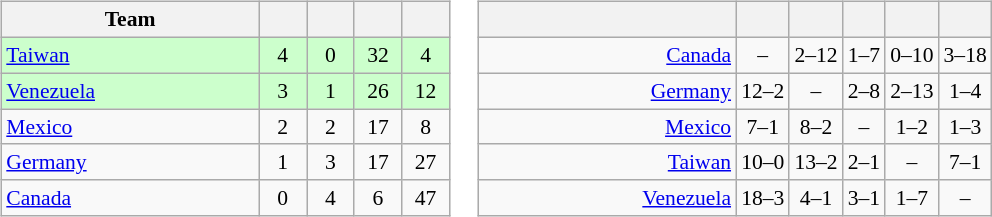<table>
<tr>
<td><br><table class="wikitable" style="text-align: center; font-size: 90%;">
<tr>
<th width=165>Team</th>
<th width=25></th>
<th width=25></th>
<th width=25></th>
<th width=25></th>
</tr>
<tr bgcolor="#ccffcc">
<td align="left"> <a href='#'>Taiwan</a></td>
<td>4</td>
<td>0</td>
<td>32</td>
<td>4</td>
</tr>
<tr bgcolor="#ccffcc">
<td align="left"> <a href='#'>Venezuela</a></td>
<td>3</td>
<td>1</td>
<td>26</td>
<td>12</td>
</tr>
<tr>
<td align="left"> <a href='#'>Mexico</a></td>
<td>2</td>
<td>2</td>
<td>17</td>
<td>8</td>
</tr>
<tr>
<td align="left"> <a href='#'>Germany</a></td>
<td>1</td>
<td>3</td>
<td>17</td>
<td>27</td>
</tr>
<tr>
<td align="left"> <a href='#'>Canada</a></td>
<td>0</td>
<td>4</td>
<td>6</td>
<td>47</td>
</tr>
</table>
</td>
<td><br><table class="wikitable" style="text-align:center; font-size:90%;">
<tr>
<th width=165> </th>
<th></th>
<th></th>
<th></th>
<th></th>
<th></th>
</tr>
<tr>
<td style="text-align:right;"><a href='#'>Canada</a> </td>
<td>–</td>
<td>2–12</td>
<td>1–7</td>
<td>0–10</td>
<td>3–18</td>
</tr>
<tr>
<td style="text-align:right;"><a href='#'>Germany</a> </td>
<td>12–2</td>
<td>–</td>
<td>2–8</td>
<td>2–13</td>
<td>1–4</td>
</tr>
<tr>
<td style="text-align:right;"><a href='#'>Mexico</a> </td>
<td>7–1</td>
<td>8–2</td>
<td>–</td>
<td>1–2</td>
<td>1–3</td>
</tr>
<tr>
<td style="text-align:right;"><a href='#'>Taiwan</a> </td>
<td>10–0</td>
<td>13–2</td>
<td>2–1</td>
<td>–</td>
<td>7–1</td>
</tr>
<tr>
<td style="text-align:right;"><a href='#'>Venezuela</a> </td>
<td>18–3</td>
<td>4–1</td>
<td>3–1</td>
<td>1–7</td>
<td>–</td>
</tr>
</table>
</td>
</tr>
</table>
